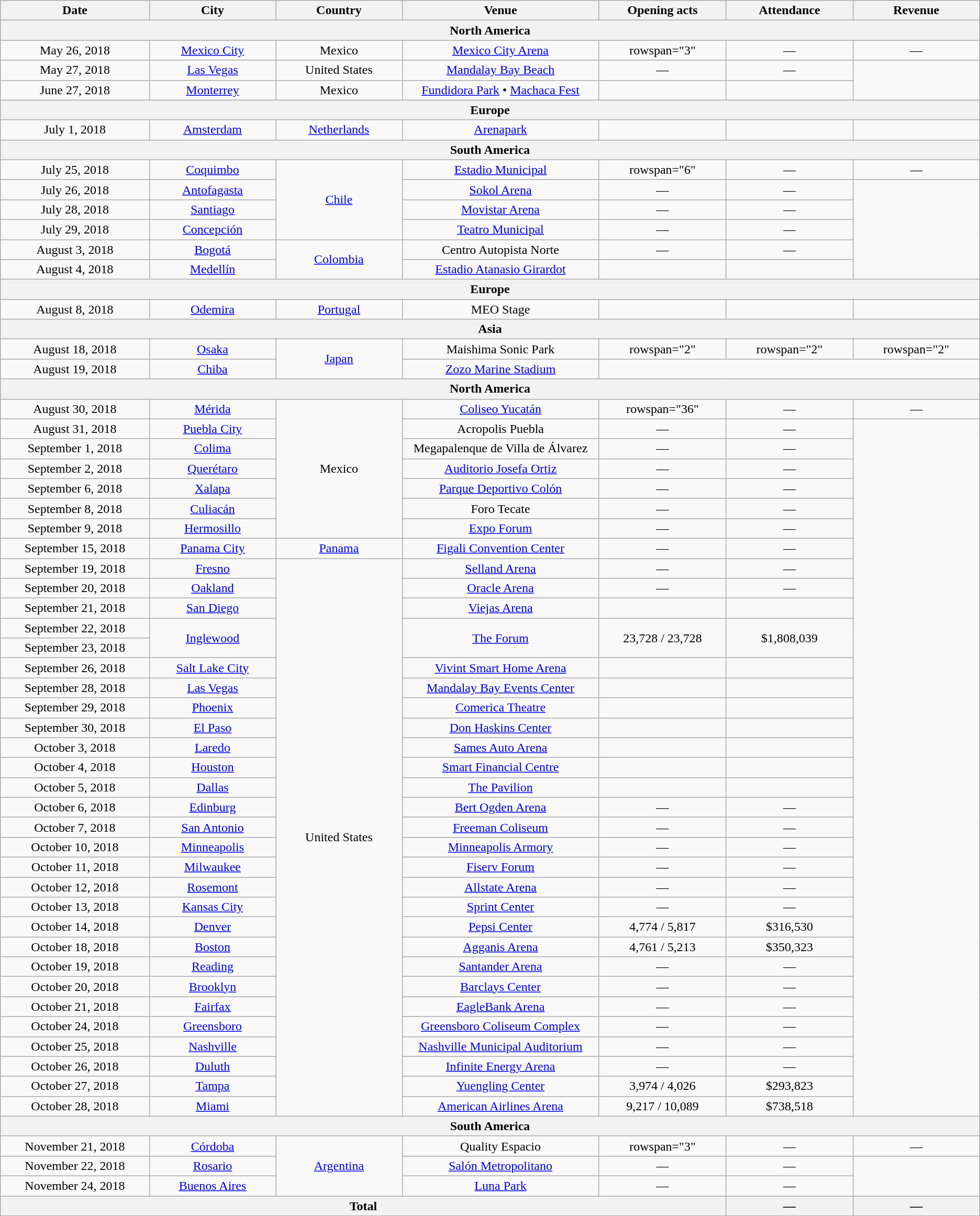<table class="wikitable" style="text-align:center;">
<tr>
<th scope="col" style="width:12em;">Date</th>
<th scope="col" style="width:10em;">City</th>
<th scope="col" style="width:10em;">Country</th>
<th scope="col" style="width:16em;">Venue</th>
<th scope="col" style="width:10em;">Opening acts</th>
<th scope="col" style="width:10em;">Attendance</th>
<th scope="col" style="width:10em;">Revenue</th>
</tr>
<tr>
<th colspan="7">North America</th>
</tr>
<tr>
<td>May 26, 2018</td>
<td><a href='#'>Mexico City</a></td>
<td>Mexico</td>
<td><a href='#'>Mexico City Arena</a></td>
<td>rowspan="3" </td>
<td>—</td>
<td>—</td>
</tr>
<tr>
<td>May 27, 2018</td>
<td><a href='#'>Las Vegas</a></td>
<td>United States</td>
<td><a href='#'>Mandalay Bay Beach</a></td>
<td>—</td>
<td>—</td>
</tr>
<tr>
<td>June 27, 2018</td>
<td><a href='#'>Monterrey</a></td>
<td>Mexico</td>
<td><a href='#'>Fundidora Park</a> • <a href='#'>Machaca Fest</a></td>
<td></td>
<td></td>
</tr>
<tr>
<th colspan="7">Europe</th>
</tr>
<tr>
<td>July 1, 2018</td>
<td><a href='#'>Amsterdam</a></td>
<td><a href='#'>Netherlands</a></td>
<td><a href='#'>Arenapark</a></td>
<td></td>
<td></td>
<td></td>
</tr>
<tr>
<th colspan="7">South America</th>
</tr>
<tr>
<td>July 25, 2018</td>
<td><a href='#'>Coquimbo</a></td>
<td rowspan="4"><a href='#'>Chile</a></td>
<td><a href='#'>Estadio Municipal</a></td>
<td>rowspan="6" </td>
<td>—</td>
<td>—</td>
</tr>
<tr>
<td>July 26, 2018</td>
<td><a href='#'>Antofagasta</a></td>
<td><a href='#'>Sokol Arena</a></td>
<td>—</td>
<td>—</td>
</tr>
<tr>
<td>July 28, 2018</td>
<td><a href='#'>Santiago</a></td>
<td><a href='#'>Movistar Arena</a></td>
<td>—</td>
<td>—</td>
</tr>
<tr>
<td>July 29, 2018</td>
<td><a href='#'>Concepción</a></td>
<td><a href='#'>Teatro Municipal</a></td>
<td>—</td>
<td>—</td>
</tr>
<tr>
<td>August 3, 2018</td>
<td><a href='#'>Bogotá</a></td>
<td rowspan="2"><a href='#'>Colombia</a></td>
<td>Centro Autopista Norte</td>
<td>—</td>
<td>—</td>
</tr>
<tr>
<td>August 4, 2018</td>
<td><a href='#'>Medellín</a></td>
<td><a href='#'>Estadio Atanasio Girardot</a></td>
<td></td>
<td></td>
</tr>
<tr>
<th colspan="7">Europe</th>
</tr>
<tr>
<td>August 8, 2018</td>
<td><a href='#'>Odemira</a></td>
<td><a href='#'>Portugal</a></td>
<td>MEO Stage</td>
<td></td>
<td></td>
<td></td>
</tr>
<tr>
<th colspan="7">Asia</th>
</tr>
<tr>
<td>August 18, 2018</td>
<td><a href='#'>Osaka</a></td>
<td rowspan="2"><a href='#'>Japan</a></td>
<td>Maishima Sonic Park</td>
<td>rowspan="2" </td>
<td>rowspan="2" </td>
<td>rowspan="2" </td>
</tr>
<tr>
<td>August 19, 2018</td>
<td><a href='#'>Chiba</a></td>
<td><a href='#'>Zozo Marine Stadium</a></td>
</tr>
<tr>
<th colspan="7">North America</th>
</tr>
<tr>
<td>August 30, 2018</td>
<td><a href='#'>Mérida</a></td>
<td rowspan="7">Mexico</td>
<td><a href='#'>Coliseo Yucatán</a></td>
<td>rowspan="36" </td>
<td>—</td>
<td>—</td>
</tr>
<tr>
<td>August 31, 2018</td>
<td><a href='#'>Puebla City</a></td>
<td>Acropolis Puebla</td>
<td>—</td>
<td>—</td>
</tr>
<tr>
<td>September 1, 2018</td>
<td><a href='#'>Colima</a></td>
<td>Megapalenque de Villa de Álvarez</td>
<td>—</td>
<td>—</td>
</tr>
<tr>
<td>September 2, 2018</td>
<td><a href='#'>Querétaro</a></td>
<td><a href='#'>Auditorio Josefa Ortiz</a></td>
<td>—</td>
<td>—</td>
</tr>
<tr>
<td>September 6, 2018</td>
<td><a href='#'>Xalapa</a></td>
<td><a href='#'>Parque Deportivo Colón</a></td>
<td>—</td>
<td>—</td>
</tr>
<tr>
<td>September 8, 2018</td>
<td><a href='#'>Culiacán</a></td>
<td>Foro Tecate</td>
<td>—</td>
<td>—</td>
</tr>
<tr>
<td>September 9, 2018</td>
<td><a href='#'>Hermosillo</a></td>
<td><a href='#'>Expo Forum</a></td>
<td>—</td>
<td>—</td>
</tr>
<tr>
<td>September 15, 2018</td>
<td><a href='#'>Panama City</a></td>
<td><a href='#'>Panama</a></td>
<td><a href='#'>Figali Convention Center</a></td>
<td>—</td>
<td>—</td>
</tr>
<tr>
<td>September 19, 2018</td>
<td><a href='#'>Fresno</a></td>
<td rowspan="28">United States</td>
<td><a href='#'>Selland Arena</a></td>
<td>—</td>
<td>—</td>
</tr>
<tr>
<td>September 20, 2018</td>
<td><a href='#'>Oakland</a></td>
<td><a href='#'>Oracle Arena</a></td>
<td>—</td>
<td>—</td>
</tr>
<tr>
<td>September 21, 2018</td>
<td><a href='#'>San Diego</a></td>
<td><a href='#'>Viejas Arena</a></td>
<td></td>
<td></td>
</tr>
<tr>
<td>September 22, 2018</td>
<td rowspan="2"><a href='#'>Inglewood</a></td>
<td rowspan="2"><a href='#'>The Forum</a></td>
<td rowspan="2">23,728 / 23,728</td>
<td rowspan="2">$1,808,039</td>
</tr>
<tr>
<td>September 23, 2018</td>
</tr>
<tr>
<td>September 26, 2018</td>
<td><a href='#'>Salt Lake City</a></td>
<td><a href='#'>Vivint Smart Home Arena</a></td>
<td></td>
<td></td>
</tr>
<tr>
<td>September 28, 2018</td>
<td><a href='#'>Las Vegas</a></td>
<td><a href='#'>Mandalay Bay Events Center</a></td>
<td></td>
<td></td>
</tr>
<tr>
<td>September 29, 2018</td>
<td><a href='#'>Phoenix</a></td>
<td><a href='#'>Comerica Theatre</a></td>
<td></td>
<td></td>
</tr>
<tr>
<td>September 30, 2018</td>
<td><a href='#'>El Paso</a></td>
<td><a href='#'>Don Haskins Center</a></td>
<td></td>
<td></td>
</tr>
<tr>
<td>October 3, 2018</td>
<td><a href='#'>Laredo</a></td>
<td><a href='#'>Sames Auto Arena</a></td>
<td></td>
<td></td>
</tr>
<tr>
<td>October 4, 2018</td>
<td><a href='#'>Houston</a></td>
<td><a href='#'>Smart Financial Centre</a></td>
<td></td>
<td></td>
</tr>
<tr>
<td>October 5, 2018</td>
<td><a href='#'>Dallas</a></td>
<td><a href='#'>The Pavilion</a></td>
<td></td>
<td></td>
</tr>
<tr>
<td>October 6, 2018</td>
<td><a href='#'>Edinburg</a></td>
<td><a href='#'>Bert Ogden Arena</a></td>
<td>—</td>
<td>—</td>
</tr>
<tr>
<td>October 7, 2018</td>
<td><a href='#'>San Antonio</a></td>
<td><a href='#'>Freeman Coliseum</a></td>
<td>—</td>
<td>—</td>
</tr>
<tr>
<td>October 10, 2018</td>
<td><a href='#'>Minneapolis</a></td>
<td><a href='#'>Minneapolis Armory</a></td>
<td>—</td>
<td>—</td>
</tr>
<tr>
<td>October 11, 2018</td>
<td><a href='#'>Milwaukee</a></td>
<td><a href='#'>Fiserv Forum</a></td>
<td>—</td>
<td>—</td>
</tr>
<tr>
<td>October 12, 2018</td>
<td><a href='#'>Rosemont</a></td>
<td><a href='#'>Allstate Arena</a></td>
<td>—</td>
<td>—</td>
</tr>
<tr>
<td>October 13, 2018</td>
<td><a href='#'>Kansas City</a></td>
<td><a href='#'>Sprint Center</a></td>
<td>—</td>
<td>—</td>
</tr>
<tr>
<td>October 14, 2018</td>
<td><a href='#'>Denver</a></td>
<td><a href='#'>Pepsi Center</a></td>
<td>4,774 / 5,817</td>
<td>$316,530</td>
</tr>
<tr>
<td>October 18, 2018</td>
<td><a href='#'>Boston</a></td>
<td><a href='#'>Agganis Arena</a></td>
<td>4,761 / 5,213</td>
<td>$350,323</td>
</tr>
<tr>
<td>October 19, 2018</td>
<td><a href='#'>Reading</a></td>
<td><a href='#'>Santander Arena</a></td>
<td>—</td>
<td>—</td>
</tr>
<tr>
<td>October 20, 2018</td>
<td><a href='#'>Brooklyn</a></td>
<td><a href='#'>Barclays Center</a></td>
<td>—</td>
<td>—</td>
</tr>
<tr>
<td>October 21, 2018</td>
<td><a href='#'>Fairfax</a></td>
<td><a href='#'>EagleBank Arena</a></td>
<td>—</td>
<td>—</td>
</tr>
<tr>
<td>October 24, 2018</td>
<td><a href='#'>Greensboro</a></td>
<td><a href='#'>Greensboro Coliseum Complex</a></td>
<td>—</td>
<td>—</td>
</tr>
<tr>
<td>October 25, 2018</td>
<td><a href='#'>Nashville</a></td>
<td><a href='#'>Nashville Municipal Auditorium</a></td>
<td>—</td>
<td>—</td>
</tr>
<tr>
<td>October 26, 2018</td>
<td><a href='#'>Duluth</a></td>
<td><a href='#'>Infinite Energy Arena</a></td>
<td>—</td>
<td>—</td>
</tr>
<tr>
<td>October 27, 2018</td>
<td><a href='#'>Tampa</a></td>
<td><a href='#'>Yuengling Center</a></td>
<td>3,974 / 4,026</td>
<td>$293,823</td>
</tr>
<tr>
<td>October 28, 2018</td>
<td><a href='#'>Miami</a></td>
<td><a href='#'>American Airlines Arena</a></td>
<td>9,217 / 10,089</td>
<td>$738,518</td>
</tr>
<tr>
<th colspan="7">South America</th>
</tr>
<tr>
<td>November 21, 2018</td>
<td><a href='#'>Córdoba</a></td>
<td rowspan="3"><a href='#'>Argentina</a></td>
<td>Quality Espacio</td>
<td>rowspan="3" </td>
<td>—</td>
<td>—</td>
</tr>
<tr>
<td>November 22, 2018</td>
<td><a href='#'>Rosario</a></td>
<td><a href='#'>Salón Metropolitano</a></td>
<td>—</td>
<td>—</td>
</tr>
<tr>
<td>November 24, 2018</td>
<td><a href='#'>Buenos Aires</a></td>
<td><a href='#'>Luna Park</a></td>
<td>—</td>
<td>—</td>
</tr>
<tr>
<th colspan="5"><strong>Total</strong></th>
<th><strong>—</strong></th>
<th><strong>—</strong></th>
</tr>
<tr>
</tr>
</table>
